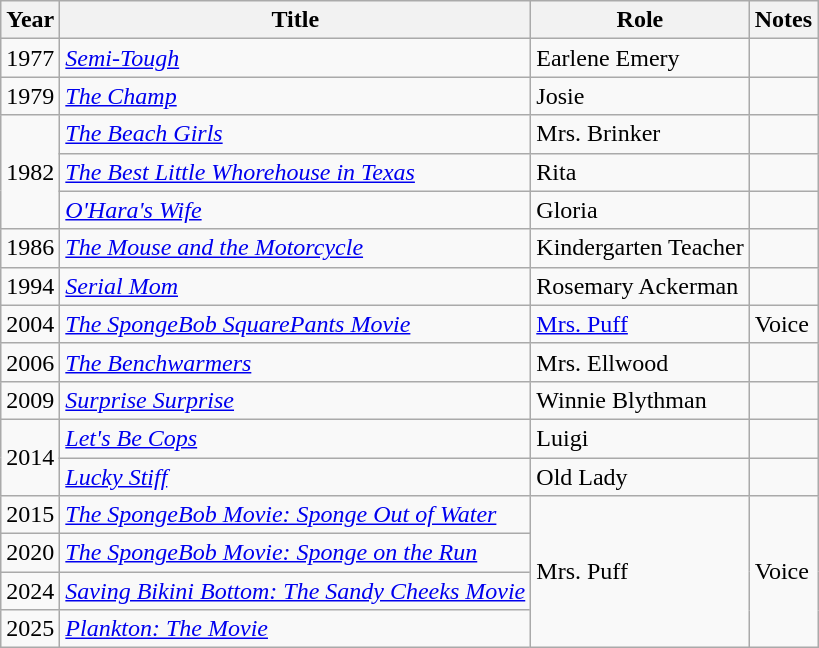<table class="wikitable sortable">
<tr>
<th>Year</th>
<th>Title</th>
<th>Role</th>
<th>Notes</th>
</tr>
<tr>
<td>1977</td>
<td><em><a href='#'>Semi-Tough</a></em></td>
<td>Earlene Emery</td>
<td></td>
</tr>
<tr>
<td>1979</td>
<td><em><a href='#'>The Champ</a></em></td>
<td>Josie</td>
<td></td>
</tr>
<tr>
<td rowspan="3">1982</td>
<td><em><a href='#'>The Beach Girls</a></em></td>
<td>Mrs. Brinker</td>
<td></td>
</tr>
<tr>
<td><em><a href='#'>The Best Little Whorehouse in Texas</a></em></td>
<td>Rita</td>
<td></td>
</tr>
<tr>
<td><em><a href='#'>O'Hara's Wife</a></em></td>
<td>Gloria</td>
<td></td>
</tr>
<tr>
<td>1986</td>
<td><em><a href='#'>The Mouse and the Motorcycle</a></em></td>
<td>Kindergarten Teacher</td>
<td></td>
</tr>
<tr>
<td>1994</td>
<td><em><a href='#'>Serial Mom</a></em></td>
<td>Rosemary Ackerman</td>
<td></td>
</tr>
<tr>
<td>2004</td>
<td><em><a href='#'>The SpongeBob SquarePants Movie</a></em></td>
<td><a href='#'>Mrs. Puff</a></td>
<td>Voice</td>
</tr>
<tr>
<td>2006</td>
<td><em><a href='#'>The Benchwarmers</a></em></td>
<td>Mrs. Ellwood</td>
<td></td>
</tr>
<tr>
<td>2009</td>
<td><em><a href='#'>Surprise Surprise</a></em></td>
<td>Winnie Blythman</td>
<td></td>
</tr>
<tr>
<td rowspan="2">2014</td>
<td><em><a href='#'>Let's Be Cops</a></em></td>
<td>Luigi</td>
<td></td>
</tr>
<tr>
<td><em><a href='#'>Lucky Stiff</a></em></td>
<td>Old Lady</td>
<td></td>
</tr>
<tr>
<td>2015</td>
<td><em><a href='#'>The SpongeBob Movie: Sponge Out of Water</a></em></td>
<td rowspan="4">Mrs. Puff</td>
<td rowspan="4">Voice</td>
</tr>
<tr>
<td>2020</td>
<td><em><a href='#'>The SpongeBob Movie: Sponge on the Run</a></em></td>
</tr>
<tr>
<td>2024</td>
<td><em><a href='#'>Saving Bikini Bottom: The Sandy Cheeks Movie</a></em></td>
</tr>
<tr>
<td>2025</td>
<td><em><a href='#'>Plankton: The Movie</a></em></td>
</tr>
</table>
